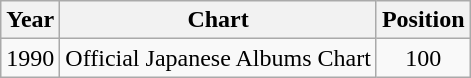<table class="wikitable">
<tr>
<th>Year</th>
<th>Chart</th>
<th>Position</th>
</tr>
<tr>
<td>1990</td>
<td>Official Japanese Albums Chart</td>
<td align="center">100</td>
</tr>
</table>
